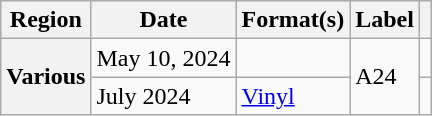<table class="wikitable plainrowheaders">
<tr>
<th scope="col">Region</th>
<th scope="col">Date</th>
<th scope="col">Format(s)</th>
<th scope="col">Label</th>
<th scope="col"></th>
</tr>
<tr>
<th scope="row" rowspan="2">Various</th>
<td>May 10, 2024</td>
<td></td>
<td rowspan="2">A24</td>
<td align="center"></td>
</tr>
<tr>
<td>July 2024</td>
<td><a href='#'>Vinyl</a></td>
<td align="center"></td>
</tr>
</table>
